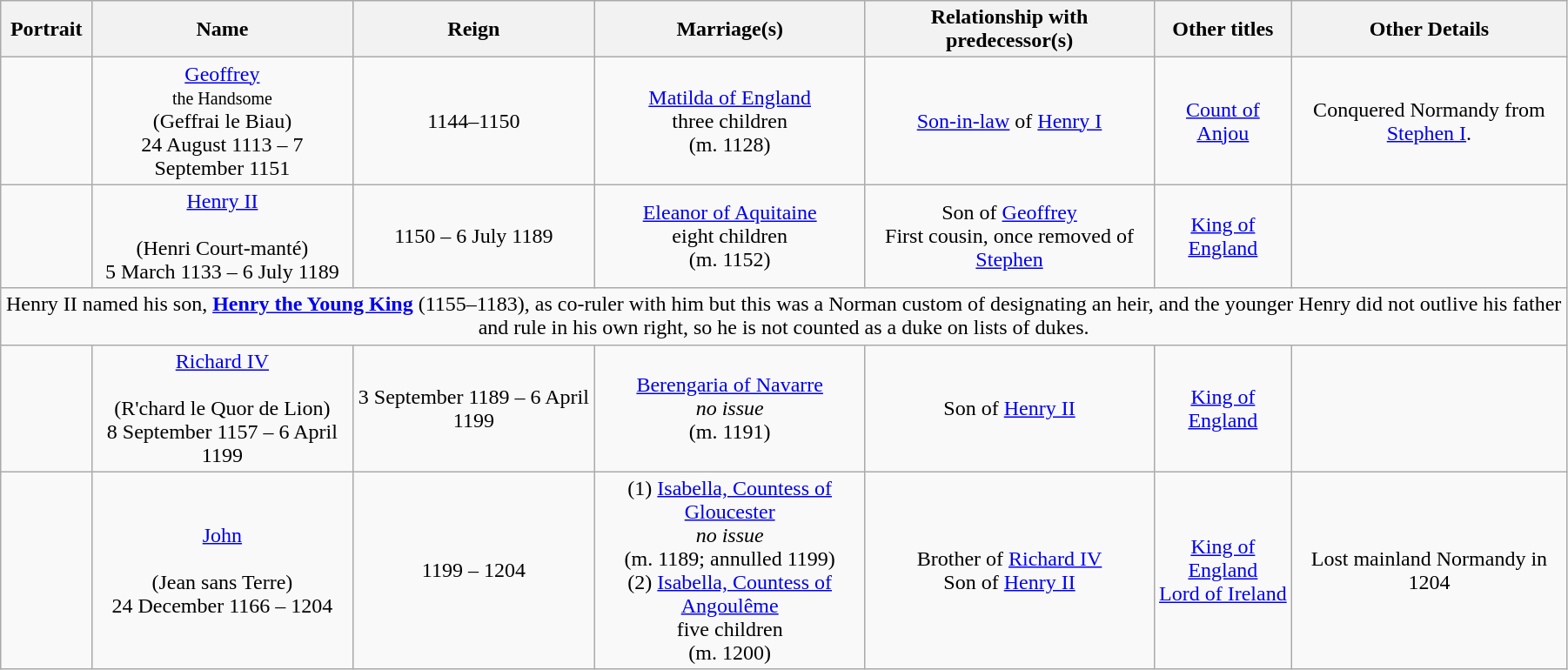<table class="wikitable" style="width:95%; text-align:center;">
<tr>
<th>Portrait</th>
<th>Name<br></th>
<th>Reign</th>
<th>Marriage(s)</th>
<th>Relationship with predecessor(s)</th>
<th>Other titles</th>
<th>Other Details</th>
</tr>
<tr>
<td></td>
<td><a href='#'>Geoffrey</a><br><small>the Handsome</small><br>(Geffrai le Biau)<br>24 August 1113 – 7 September 1151</td>
<td>1144–1150</td>
<td><a href='#'>Matilda of England</a><br>three children<br>(m. 1128)</td>
<td><a href='#'>Son-in-law</a> of <a href='#'>Henry I</a></td>
<td><a href='#'>Count of Anjou</a></td>
<td>Conquered Normandy from <a href='#'>Stephen I</a>.</td>
</tr>
<tr>
<td></td>
<td><a href='#'>Henry II</a><br><br>(Henri Court-manté)<br>5 March 1133 – 6 July 1189</td>
<td>1150 – 6 July 1189</td>
<td><a href='#'>Eleanor of Aquitaine</a><br>eight children<br>(m. 1152)</td>
<td>Son of <a href='#'>Geoffrey</a><br>First cousin, once removed of <a href='#'>Stephen</a></td>
<td><a href='#'>King of England</a></td>
<td></td>
</tr>
<tr>
<td colspan="7">Henry II named his son, <strong><a href='#'>Henry the Young King</a></strong> (1155–1183), as co-ruler with him but this was a Norman custom of designating an heir, and the younger Henry did not outlive his father and rule in his own right, so he is not counted as a duke on lists of dukes.</td>
</tr>
<tr>
<td></td>
<td><a href='#'>Richard IV</a><br><br>(R'chard le Quor de Lion)<br>8 September 1157 – 6 April 1199</td>
<td>3 September 1189 – 6 April 1199</td>
<td><a href='#'>Berengaria of Navarre</a><br><em>no issue</em><br>(m. 1191)</td>
<td>Son of <a href='#'>Henry II</a></td>
<td><a href='#'>King of England</a></td>
<td></td>
</tr>
<tr>
<td></td>
<td><a href='#'>John</a><br><br>(Jean sans Terre)<br>24 December 1166 – 1204</td>
<td>1199 – 1204</td>
<td>(1) <a href='#'>Isabella, Countess of Gloucester</a><br><em>no issue</em><br>(m. 1189; annulled 1199)<br>(2) <a href='#'>Isabella, Countess of Angoulême</a><br>five children<br>(m. 1200)</td>
<td>Brother of <a href='#'>Richard IV</a><br>Son of <a href='#'>Henry II</a></td>
<td><a href='#'>King of England</a><br><a href='#'>Lord of Ireland</a></td>
<td>Lost mainland Normandy in 1204</td>
</tr>
</table>
